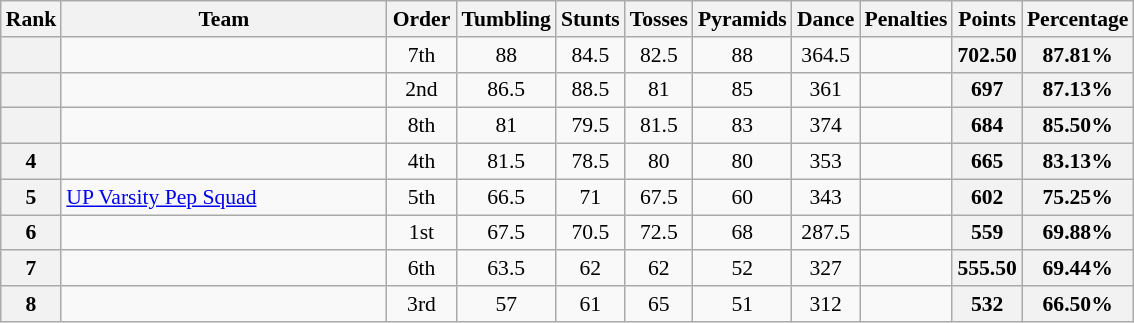<table class="wikitable sortable" style="font-size:90%; text-align:center;">
<tr>
<th style="width:30px;">Rank</th>
<th style="width:210px;">Team</th>
<th style="width:40px;">Order</th>
<th>Tumbling</th>
<th>Stunts</th>
<th>Tosses</th>
<th>Pyramids</th>
<th>Dance</th>
<th>Penalties</th>
<th>Points</th>
<th>Percentage</th>
</tr>
<tr>
<th></th>
<td style="text-align:left"></td>
<td>7th</td>
<td>88</td>
<td>84.5</td>
<td>82.5</td>
<td>88</td>
<td>364.5</td>
<td></td>
<th>702.50</th>
<th>87.81%</th>
</tr>
<tr>
<th></th>
<td style="text-align:left"></td>
<td>2nd</td>
<td>86.5</td>
<td>88.5</td>
<td>81</td>
<td>85</td>
<td>361</td>
<td></td>
<th>697</th>
<th>87.13%</th>
</tr>
<tr>
<th></th>
<td style="text-align:left"></td>
<td>8th</td>
<td>81</td>
<td>79.5</td>
<td>81.5</td>
<td>83</td>
<td>374</td>
<td></td>
<th>684</th>
<th>85.50%</th>
</tr>
<tr>
<th>4</th>
<td style="text-align:left"></td>
<td>4th</td>
<td>81.5</td>
<td>78.5</td>
<td>80</td>
<td>80</td>
<td>353</td>
<td></td>
<th>665</th>
<th>83.13%</th>
</tr>
<tr>
<th>5</th>
<td style="text-align:left"> <a href='#'>UP Varsity Pep Squad</a></td>
<td>5th</td>
<td>66.5</td>
<td>71</td>
<td>67.5</td>
<td>60</td>
<td>343</td>
<td></td>
<th>602</th>
<th>75.25%</th>
</tr>
<tr>
<th>6</th>
<td style="text-align:left"></td>
<td>1st</td>
<td>67.5</td>
<td>70.5</td>
<td>72.5</td>
<td>68</td>
<td>287.5</td>
<td></td>
<th>559</th>
<th>69.88%</th>
</tr>
<tr>
<th>7</th>
<td style="text-align:left"></td>
<td>6th</td>
<td>63.5</td>
<td>62</td>
<td>62</td>
<td>52</td>
<td>327</td>
<td></td>
<th>555.50</th>
<th>69.44%</th>
</tr>
<tr>
<th>8</th>
<td style="text-align:left"></td>
<td>3rd</td>
<td>57</td>
<td>61</td>
<td>65</td>
<td>51</td>
<td>312</td>
<td></td>
<th>532</th>
<th>66.50%</th>
</tr>
</table>
